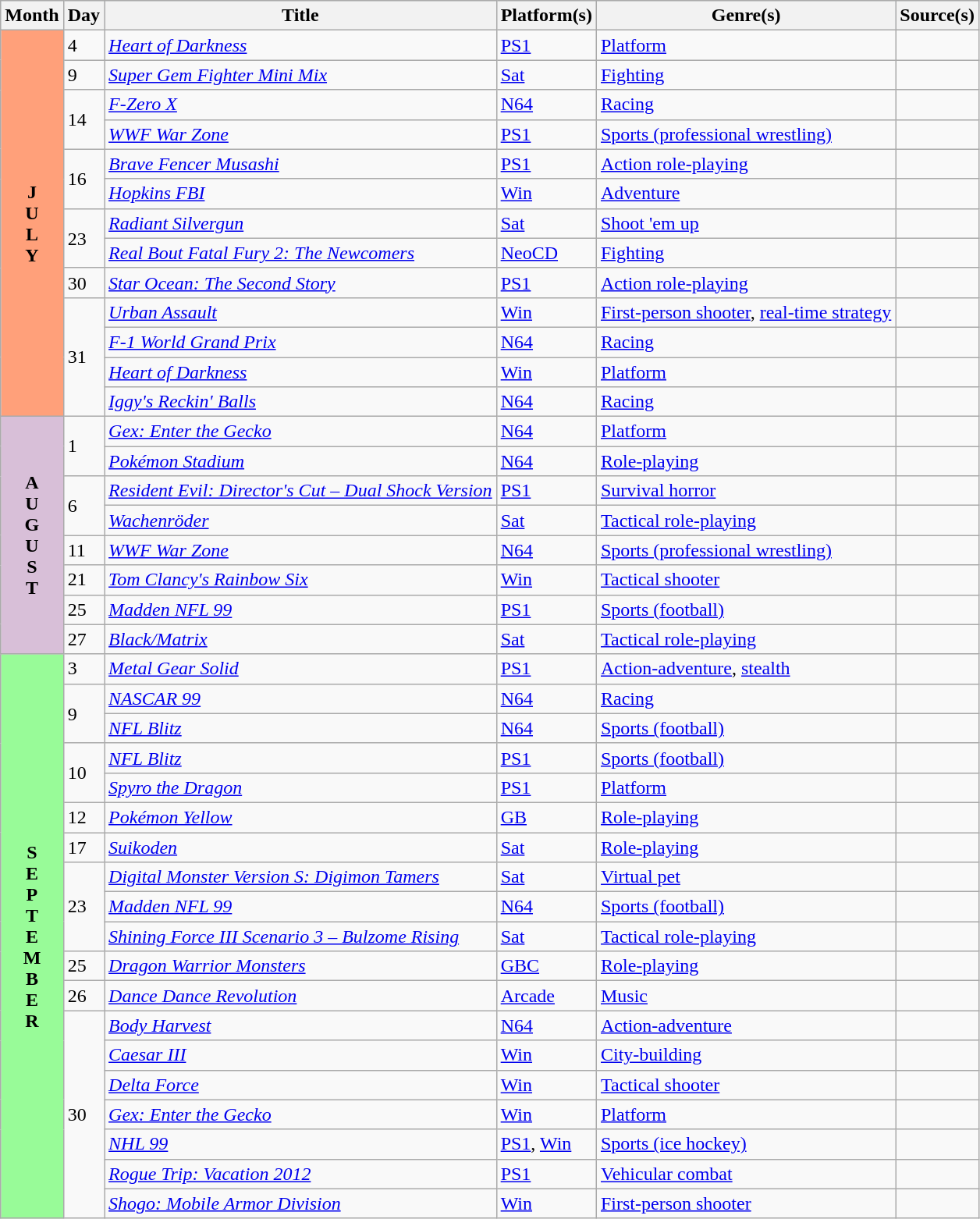<table class="wikitable">
<tr style="background:#dae3e7;">
<th>Month</th>
<th>Day</th>
<th>Title</th>
<th>Platform(s)</th>
<th>Genre(s)</th>
<th>Source(s)</th>
</tr>
<tr>
<td rowspan="13" style="text-align:center; background:#ffa07a; textcolor:#000;"><strong>J<br>U<br>L<br>Y</strong></td>
<td>4</td>
<td><em><a href='#'>Heart of Darkness</a></em></td>
<td><a href='#'>PS1</a></td>
<td><a href='#'>Platform</a></td>
<td align="center"></td>
</tr>
<tr>
<td>9</td>
<td><em><a href='#'>Super Gem Fighter Mini Mix</a></em></td>
<td><a href='#'>Sat</a></td>
<td><a href='#'>Fighting</a></td>
<td align="center"></td>
</tr>
<tr>
<td rowspan="2">14</td>
<td><em><a href='#'>F-Zero X</a></em></td>
<td><a href='#'>N64</a></td>
<td><a href='#'>Racing</a></td>
<td align="center"></td>
</tr>
<tr>
<td><em><a href='#'>WWF War Zone</a></em></td>
<td><a href='#'>PS1</a></td>
<td><a href='#'>Sports (professional wrestling)</a></td>
<td align="center"></td>
</tr>
<tr>
<td rowspan="2">16</td>
<td><em><a href='#'>Brave Fencer Musashi</a></em></td>
<td><a href='#'>PS1</a></td>
<td><a href='#'>Action role-playing</a></td>
<td align="center"></td>
</tr>
<tr>
<td><em><a href='#'>Hopkins FBI</a></em></td>
<td><a href='#'>Win</a></td>
<td><a href='#'>Adventure</a></td>
<td align="center"></td>
</tr>
<tr>
<td rowspan="2">23</td>
<td><em><a href='#'>Radiant Silvergun</a></em></td>
<td><a href='#'>Sat</a></td>
<td><a href='#'>Shoot 'em up</a></td>
<td align="center"></td>
</tr>
<tr>
<td><em><a href='#'>Real Bout Fatal Fury 2: The Newcomers</a></em></td>
<td><a href='#'>NeoCD</a></td>
<td><a href='#'>Fighting</a></td>
<td align="center"></td>
</tr>
<tr>
<td>30</td>
<td><em><a href='#'>Star Ocean: The Second Story</a></em></td>
<td><a href='#'>PS1</a></td>
<td><a href='#'>Action role-playing</a></td>
<td align="center"></td>
</tr>
<tr>
<td rowspan="4">31</td>
<td><em><a href='#'>Urban Assault</a></em></td>
<td><a href='#'>Win</a></td>
<td><a href='#'>First-person shooter</a>, <a href='#'>real-time strategy</a></td>
<td align="center"></td>
</tr>
<tr>
<td><em><a href='#'>F-1 World Grand Prix</a></em></td>
<td><a href='#'>N64</a></td>
<td><a href='#'>Racing</a></td>
<td align="center"></td>
</tr>
<tr>
<td><em><a href='#'>Heart of Darkness</a></em></td>
<td><a href='#'>Win</a></td>
<td><a href='#'>Platform</a></td>
<td align="center"></td>
</tr>
<tr>
<td><em><a href='#'>Iggy's Reckin' Balls</a></em></td>
<td><a href='#'>N64</a></td>
<td><a href='#'>Racing</a></td>
<td align="center"></td>
</tr>
<tr>
<td rowspan="8" style="text-align:center; background:thistle; textcolor:#000;"><strong>A<br>U<br>G<br>U<br>S<br>T</strong></td>
<td rowspan="2">1</td>
<td><em><a href='#'>Gex: Enter the Gecko</a></em></td>
<td><a href='#'>N64</a></td>
<td><a href='#'>Platform</a></td>
<td align="center"></td>
</tr>
<tr>
<td><em><a href='#'>Pokémon Stadium</a></em></td>
<td><a href='#'>N64</a></td>
<td><a href='#'>Role-playing</a></td>
<td align="center"></td>
</tr>
<tr>
<td rowspan="2">6</td>
<td><em><a href='#'>Resident Evil: Director's Cut – Dual Shock Version</a></em></td>
<td><a href='#'>PS1</a></td>
<td><a href='#'>Survival horror</a></td>
<td align="center"></td>
</tr>
<tr>
<td><em><a href='#'>Wachenröder</a></em></td>
<td><a href='#'>Sat</a></td>
<td><a href='#'>Tactical role-playing</a></td>
<td align="center"></td>
</tr>
<tr>
<td>11</td>
<td><em><a href='#'>WWF War Zone</a></em></td>
<td><a href='#'>N64</a></td>
<td><a href='#'>Sports (professional wrestling)</a></td>
<td align="center"></td>
</tr>
<tr>
<td>21</td>
<td><em><a href='#'>Tom Clancy's Rainbow Six</a></em></td>
<td><a href='#'>Win</a></td>
<td><a href='#'>Tactical shooter</a></td>
<td align="center"></td>
</tr>
<tr>
<td>25</td>
<td><em><a href='#'>Madden NFL 99</a></em></td>
<td><a href='#'>PS1</a></td>
<td><a href='#'>Sports (football)</a></td>
<td align="center"></td>
</tr>
<tr>
<td>27</td>
<td><em><a href='#'>Black/Matrix</a></em></td>
<td><a href='#'>Sat</a></td>
<td><a href='#'>Tactical role-playing</a></td>
<td align="center"></td>
</tr>
<tr>
<td rowspan="19" style="text-align:center; background:#98fb98; textcolor:#000;"><strong>S<br>E<br>P<br>T<br>E<br>M<br>B<br>E<br>R</strong></td>
<td>3</td>
<td><em><a href='#'>Metal Gear Solid</a></em></td>
<td><a href='#'>PS1</a></td>
<td><a href='#'>Action-adventure</a>, <a href='#'>stealth</a></td>
<td align="center"></td>
</tr>
<tr>
<td rowspan="2">9</td>
<td><em><a href='#'>NASCAR 99</a></em></td>
<td><a href='#'>N64</a></td>
<td><a href='#'>Racing</a></td>
<td align="center"></td>
</tr>
<tr>
<td><em><a href='#'>NFL Blitz</a></em></td>
<td><a href='#'>N64</a></td>
<td><a href='#'>Sports (football)</a></td>
<td align="center"></td>
</tr>
<tr>
<td rowspan="2">10</td>
<td><em><a href='#'>NFL Blitz</a></em></td>
<td><a href='#'>PS1</a></td>
<td><a href='#'>Sports (football)</a></td>
<td align="center"></td>
</tr>
<tr>
<td><em><a href='#'>Spyro the Dragon</a></em></td>
<td><a href='#'>PS1</a></td>
<td><a href='#'>Platform</a></td>
<td align="center"></td>
</tr>
<tr>
<td>12</td>
<td><em><a href='#'>Pokémon Yellow</a></em></td>
<td><a href='#'>GB</a></td>
<td><a href='#'>Role-playing</a></td>
<td align="center"></td>
</tr>
<tr>
<td>17</td>
<td><em><a href='#'>Suikoden</a></em></td>
<td><a href='#'>Sat</a></td>
<td><a href='#'>Role-playing</a></td>
<td align="center"></td>
</tr>
<tr>
<td rowspan="3">23</td>
<td><em><a href='#'>Digital Monster Version S: Digimon Tamers</a></em></td>
<td><a href='#'>Sat</a></td>
<td><a href='#'>Virtual pet</a></td>
<td align="center"></td>
</tr>
<tr>
<td><em><a href='#'>Madden NFL 99</a></em></td>
<td><a href='#'>N64</a></td>
<td><a href='#'>Sports (football)</a></td>
<td align="center"></td>
</tr>
<tr>
<td><em><a href='#'>Shining Force III Scenario 3 – Bulzome Rising</a></em></td>
<td><a href='#'>Sat</a></td>
<td><a href='#'>Tactical role-playing</a></td>
<td align="center"></td>
</tr>
<tr>
<td>25</td>
<td><em><a href='#'>Dragon Warrior Monsters</a></em></td>
<td><a href='#'>GBC</a></td>
<td><a href='#'>Role-playing</a></td>
<td align="center"></td>
</tr>
<tr>
<td>26</td>
<td><em><a href='#'>Dance Dance Revolution</a></em></td>
<td><a href='#'>Arcade</a></td>
<td><a href='#'>Music</a></td>
<td align="center"></td>
</tr>
<tr>
<td rowspan="7">30</td>
<td><em><a href='#'>Body Harvest</a></em></td>
<td><a href='#'>N64</a></td>
<td><a href='#'>Action-adventure</a></td>
<td align="center"></td>
</tr>
<tr>
<td><em><a href='#'>Caesar III</a></em></td>
<td><a href='#'>Win</a></td>
<td><a href='#'>City-building</a></td>
<td align="center"></td>
</tr>
<tr>
<td><em><a href='#'>Delta Force</a></em></td>
<td><a href='#'>Win</a></td>
<td><a href='#'>Tactical shooter</a></td>
<td align="center"></td>
</tr>
<tr>
<td><em><a href='#'>Gex: Enter the Gecko</a></em></td>
<td><a href='#'>Win</a></td>
<td><a href='#'>Platform</a></td>
<td align="center"></td>
</tr>
<tr>
<td><em><a href='#'>NHL 99</a></em></td>
<td><a href='#'>PS1</a>, <a href='#'>Win</a></td>
<td><a href='#'>Sports (ice hockey)</a></td>
<td align="center"></td>
</tr>
<tr>
<td><em><a href='#'>Rogue Trip: Vacation 2012</a></em></td>
<td><a href='#'>PS1</a></td>
<td><a href='#'>Vehicular combat</a></td>
<td align="center"></td>
</tr>
<tr>
<td><em><a href='#'>Shogo: Mobile Armor Division</a></em></td>
<td><a href='#'>Win</a></td>
<td><a href='#'>First-person shooter</a></td>
<td align="center"></td>
</tr>
</table>
